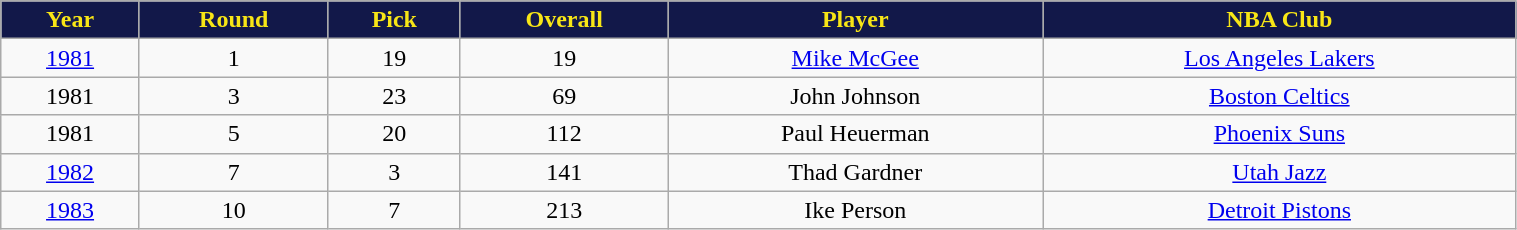<table class="wikitable" style="width:80%;">
<tr style="text-align:center; background:#121849; color:#f8e616;">
<td><strong>Year</strong></td>
<td><strong>Round</strong></td>
<td><strong>Pick</strong></td>
<td><strong>Overall</strong></td>
<td><strong>Player</strong></td>
<td><strong>NBA Club</strong></td>
</tr>
<tr style="text-align:center;" bgcolor="">
<td><a href='#'>1981</a></td>
<td>1</td>
<td>19</td>
<td>19</td>
<td><a href='#'>Mike McGee</a></td>
<td><a href='#'>Los Angeles Lakers</a></td>
</tr>
<tr style="text-align:center;" bgcolor="">
<td>1981</td>
<td>3</td>
<td>23</td>
<td>69</td>
<td>John Johnson</td>
<td><a href='#'>Boston Celtics</a></td>
</tr>
<tr style="text-align:center;" bgcolor="">
<td>1981</td>
<td>5</td>
<td>20</td>
<td>112</td>
<td>Paul Heuerman</td>
<td><a href='#'>Phoenix Suns</a></td>
</tr>
<tr style="text-align:center;" bgcolor="">
<td><a href='#'>1982</a></td>
<td>7</td>
<td>3</td>
<td>141</td>
<td>Thad Gardner</td>
<td><a href='#'>Utah Jazz</a></td>
</tr>
<tr style="text-align:center;" bgcolor="">
<td><a href='#'>1983</a></td>
<td>10</td>
<td>7</td>
<td>213</td>
<td>Ike Person</td>
<td><a href='#'>Detroit Pistons</a></td>
</tr>
</table>
